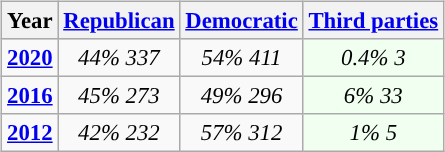<table class="wikitable" style="float:right; font-size:95%;">
<tr bgcolor=lightgrey>
<th>Year</th>
<th><a href='#'>Republican</a></th>
<th><a href='#'>Democratic</a></th>
<th><a href='#'>Third parties</a></th>
</tr>
<tr>
<td style="text-align:center; "><strong><a href='#'>2020</a></strong></td>
<td style="text-align:center; "><em>44%</em> <em>337</em></td>
<td style="text-align:center; "><em>54%</em> <em>411</em></td>
<td style="text-align:center; background:honeyDew;"><em>0.4%</em> <em>3</em></td>
</tr>
<tr>
<td style="text-align:center; "><strong><a href='#'>2016</a></strong></td>
<td style="text-align:center; "><em>45%</em> <em>273</em></td>
<td style="text-align:center; "><em>49%</em> <em>296</em></td>
<td style="text-align:center; background:honeyDew;"><em>6%</em> <em>33</em></td>
</tr>
<tr>
<td style="text-align:center; "><strong><a href='#'>2012</a></strong></td>
<td style="text-align:center; "><em>42%</em> <em>232</em></td>
<td style="text-align:center; "><em>57%</em> <em>312</em></td>
<td style="text-align:center; background:honeyDew;"><em>1%</em> <em>5</em></td>
</tr>
</table>
